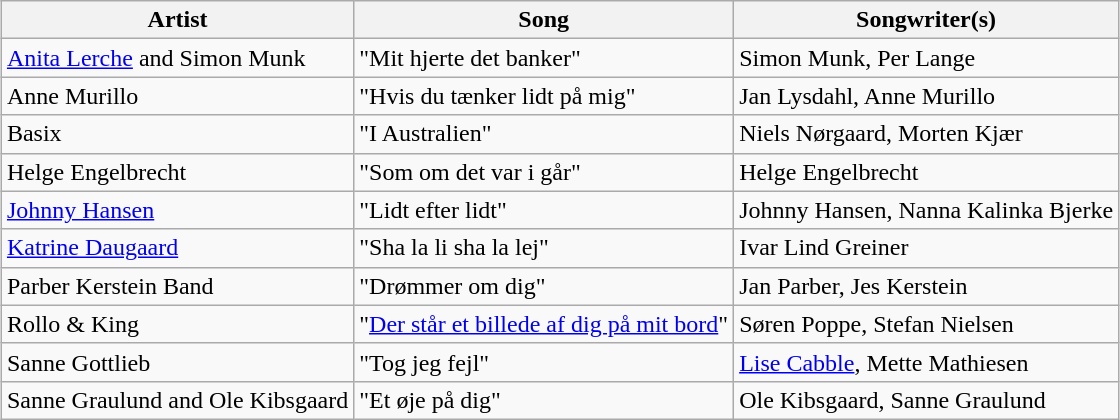<table class="sortable wikitable" style="margin: 1em auto 1em auto;">
<tr>
<th>Artist</th>
<th>Song</th>
<th>Songwriter(s)</th>
</tr>
<tr>
<td><a href='#'>Anita Lerche</a> and Simon Munk</td>
<td>"Mit hjerte det banker"</td>
<td>Simon Munk, Per Lange</td>
</tr>
<tr>
<td>Anne Murillo</td>
<td>"Hvis du tænker lidt på mig"</td>
<td>Jan Lysdahl, Anne Murillo</td>
</tr>
<tr>
<td>Basix</td>
<td>"I Australien"</td>
<td>Niels Nørgaard, Morten Kjær</td>
</tr>
<tr>
<td>Helge Engelbrecht</td>
<td>"Som om det var i går"</td>
<td>Helge Engelbrecht</td>
</tr>
<tr>
<td><a href='#'>Johnny Hansen</a></td>
<td>"Lidt efter lidt"</td>
<td>Johnny Hansen, Nanna Kalinka Bjerke</td>
</tr>
<tr>
<td><a href='#'>Katrine Daugaard</a></td>
<td>"Sha la li sha la lej"</td>
<td>Ivar Lind Greiner</td>
</tr>
<tr>
<td>Parber Kerstein Band</td>
<td>"Drømmer om dig"</td>
<td>Jan Parber, Jes Kerstein</td>
</tr>
<tr>
<td>Rollo & King</td>
<td>"<a href='#'>Der står et billede af dig på mit bord</a>"</td>
<td>Søren Poppe, Stefan Nielsen</td>
</tr>
<tr>
<td>Sanne Gottlieb</td>
<td>"Tog jeg fejl"</td>
<td><a href='#'>Lise Cabble</a>, Mette Mathiesen</td>
</tr>
<tr>
<td>Sanne Graulund and Ole Kibsgaard</td>
<td>"Et øje på dig"</td>
<td>Ole Kibsgaard, Sanne Graulund</td>
</tr>
</table>
